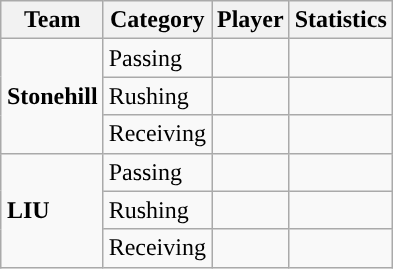<table class="wikitable" style="float: right;">
<tr>
<th>Team</th>
<th>Category</th>
<th>Player</th>
<th>Statistics</th>
</tr>
<tr>
<td rowspan=3><strong>Stonehill</strong></td>
<td>Passing</td>
<td></td>
<td></td>
</tr>
<tr>
<td>Rushing</td>
<td></td>
<td></td>
</tr>
<tr>
<td>Receiving</td>
<td></td>
<td></td>
</tr>
<tr>
<td rowspan=3><strong>LIU</strong></td>
<td>Passing</td>
<td></td>
<td></td>
</tr>
<tr>
<td>Rushing</td>
<td></td>
<td></td>
</tr>
<tr>
<td>Receiving</td>
<td></td>
<td></td>
</tr>
</table>
